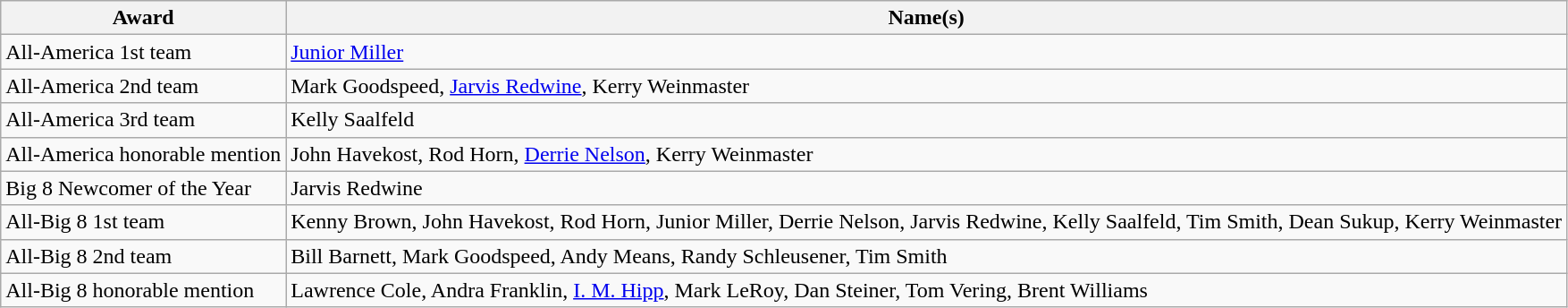<table class="wikitable">
<tr>
<th>Award</th>
<th>Name(s)</th>
</tr>
<tr>
<td>All-America 1st team</td>
<td><a href='#'>Junior Miller</a></td>
</tr>
<tr>
<td>All-America 2nd team</td>
<td>Mark Goodspeed, <a href='#'>Jarvis Redwine</a>, Kerry Weinmaster</td>
</tr>
<tr>
<td>All-America 3rd team</td>
<td>Kelly Saalfeld</td>
</tr>
<tr>
<td>All-America honorable mention</td>
<td>John Havekost, Rod Horn, <a href='#'>Derrie Nelson</a>, Kerry Weinmaster</td>
</tr>
<tr>
<td>Big 8 Newcomer of the Year</td>
<td>Jarvis Redwine</td>
</tr>
<tr>
<td>All-Big 8 1st team</td>
<td>Kenny Brown, John Havekost, Rod Horn, Junior Miller, Derrie Nelson, Jarvis Redwine, Kelly Saalfeld, Tim Smith, Dean Sukup, Kerry Weinmaster</td>
</tr>
<tr>
<td>All-Big 8 2nd team</td>
<td>Bill Barnett, Mark Goodspeed, Andy Means, Randy Schleusener, Tim Smith</td>
</tr>
<tr>
<td>All-Big 8 honorable mention</td>
<td>Lawrence Cole, Andra Franklin, <a href='#'>I. M. Hipp</a>, Mark LeRoy, Dan Steiner, Tom Vering, Brent Williams</td>
</tr>
</table>
